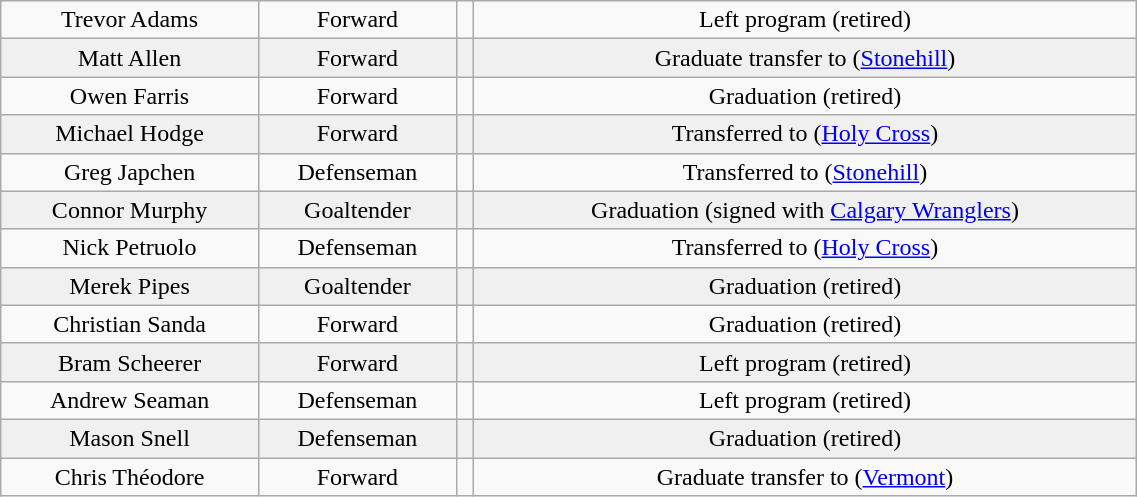<table class="wikitable" width="60%">
<tr align="center" bgcolor="">
<td>Trevor Adams</td>
<td>Forward</td>
<td></td>
<td>Left program (retired)</td>
</tr>
<tr align="center" bgcolor="f0f0f0">
<td>Matt Allen</td>
<td>Forward</td>
<td></td>
<td>Graduate transfer to (<a href='#'>Stonehill</a>)</td>
</tr>
<tr align="center" bgcolor="">
<td>Owen Farris</td>
<td>Forward</td>
<td></td>
<td>Graduation (retired)</td>
</tr>
<tr align="center" bgcolor="f0f0f0">
<td>Michael Hodge</td>
<td>Forward</td>
<td></td>
<td>Transferred to (<a href='#'>Holy Cross</a>)</td>
</tr>
<tr align="center" bgcolor="">
<td>Greg Japchen</td>
<td>Defenseman</td>
<td></td>
<td>Transferred to (<a href='#'>Stonehill</a>)</td>
</tr>
<tr align="center" bgcolor="f0f0f0">
<td>Connor Murphy</td>
<td>Goaltender</td>
<td></td>
<td>Graduation (signed with <a href='#'>Calgary Wranglers</a>)</td>
</tr>
<tr align="center" bgcolor="">
<td>Nick Petruolo</td>
<td>Defenseman</td>
<td></td>
<td>Transferred to (<a href='#'>Holy Cross</a>)</td>
</tr>
<tr align="center" bgcolor="f0f0f0">
<td>Merek Pipes</td>
<td>Goaltender</td>
<td></td>
<td>Graduation (retired)</td>
</tr>
<tr align="center" bgcolor="">
<td>Christian Sanda</td>
<td>Forward</td>
<td></td>
<td>Graduation (retired)</td>
</tr>
<tr align="center" bgcolor="f0f0f0">
<td>Bram Scheerer</td>
<td>Forward</td>
<td></td>
<td>Left program (retired)</td>
</tr>
<tr align="center" bgcolor="">
<td>Andrew Seaman</td>
<td>Defenseman</td>
<td></td>
<td>Left program (retired)</td>
</tr>
<tr align="center" bgcolor="f0f0f0">
<td>Mason Snell</td>
<td>Defenseman</td>
<td></td>
<td>Graduation (retired)</td>
</tr>
<tr align="center" bgcolor="">
<td>Chris Théodore</td>
<td>Forward</td>
<td></td>
<td>Graduate transfer to (<a href='#'>Vermont</a>)</td>
</tr>
</table>
